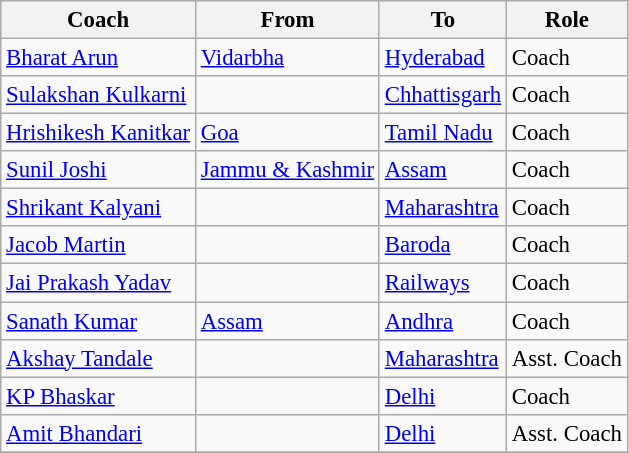<table class="wikitable sortable" style="font-size:95%">
<tr>
<th>Coach</th>
<th>From</th>
<th>To</th>
<th>Role</th>
</tr>
<tr>
<td><a href='#'>Bharat Arun</a></td>
<td><a href='#'>Vidarbha</a></td>
<td><a href='#'>Hyderabad</a></td>
<td>Coach </td>
</tr>
<tr>
<td><a href='#'>Sulakshan Kulkarni</a></td>
<td></td>
<td><a href='#'>Chhattisgarh</a></td>
<td>Coach </td>
</tr>
<tr>
<td><a href='#'>Hrishikesh Kanitkar</a></td>
<td><a href='#'>Goa</a></td>
<td><a href='#'>Tamil Nadu</a></td>
<td>Coach </td>
</tr>
<tr>
<td><a href='#'>Sunil Joshi</a></td>
<td><a href='#'>Jammu & Kashmir</a></td>
<td><a href='#'>Assam</a></td>
<td>Coach </td>
</tr>
<tr>
<td><a href='#'>Shrikant Kalyani</a></td>
<td></td>
<td><a href='#'>Maharashtra</a></td>
<td>Coach </td>
</tr>
<tr>
<td><a href='#'>Jacob Martin</a></td>
<td></td>
<td><a href='#'>Baroda</a></td>
<td>Coach </td>
</tr>
<tr>
<td><a href='#'>Jai Prakash Yadav</a></td>
<td></td>
<td><a href='#'>Railways</a></td>
<td>Coach </td>
</tr>
<tr>
<td><a href='#'>Sanath Kumar</a></td>
<td><a href='#'>Assam</a></td>
<td><a href='#'>Andhra</a></td>
<td>Coach </td>
</tr>
<tr>
<td><a href='#'>Akshay Tandale</a></td>
<td></td>
<td><a href='#'>Maharashtra</a></td>
<td>Asst. Coach </td>
</tr>
<tr>
<td><a href='#'>KP Bhaskar</a></td>
<td></td>
<td><a href='#'>Delhi</a></td>
<td>Coach </td>
</tr>
<tr>
<td><a href='#'>Amit Bhandari</a></td>
<td></td>
<td><a href='#'>Delhi</a></td>
<td>Asst. Coach </td>
</tr>
<tr>
</tr>
</table>
